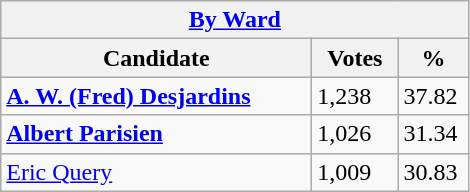<table class="wikitable">
<tr>
<th colspan="3"><a href='#'>By Ward</a></th>
</tr>
<tr>
<th style="width: 200px">Candidate</th>
<th style="width: 50px">Votes</th>
<th style="width: 40px">%</th>
</tr>
<tr>
<td><strong><a href='#'>A. W. (Fred) Desjardins</a></strong></td>
<td>1,238</td>
<td>37.82</td>
</tr>
<tr>
<td><strong><a href='#'>Albert Parisien</a></strong></td>
<td>1,026</td>
<td>31.34</td>
</tr>
<tr>
<td><a href='#'>Eric Query</a></td>
<td>1,009</td>
<td>30.83</td>
</tr>
</table>
